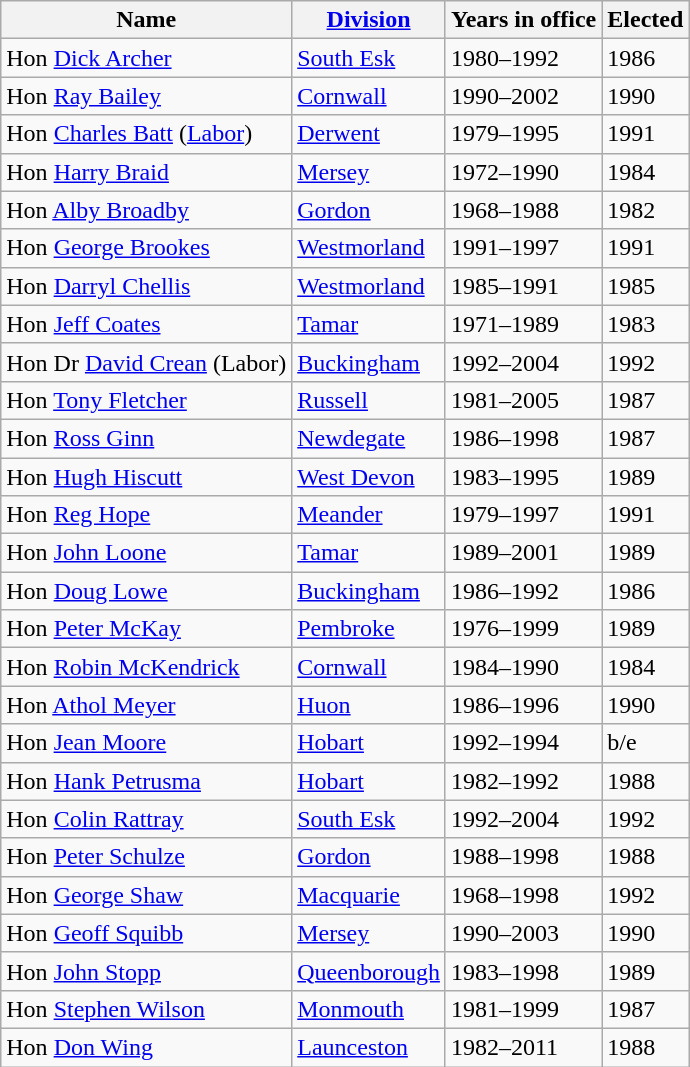<table class="wikitable sortable">
<tr>
<th><strong>Name</strong></th>
<th><strong><a href='#'>Division</a></strong></th>
<th><strong>Years in office</strong></th>
<th><strong>Elected</strong></th>
</tr>
<tr>
<td>Hon <a href='#'>Dick Archer</a></td>
<td><a href='#'>South Esk</a></td>
<td>1980–1992</td>
<td>1986</td>
</tr>
<tr>
<td>Hon <a href='#'>Ray Bailey</a></td>
<td><a href='#'>Cornwall</a></td>
<td>1990–2002</td>
<td>1990</td>
</tr>
<tr>
<td>Hon <a href='#'>Charles Batt</a> (<a href='#'>Labor</a>)</td>
<td><a href='#'>Derwent</a></td>
<td>1979–1995</td>
<td>1991</td>
</tr>
<tr>
<td>Hon <a href='#'>Harry Braid</a></td>
<td><a href='#'>Mersey</a></td>
<td>1972–1990</td>
<td>1984</td>
</tr>
<tr>
<td>Hon <a href='#'>Alby Broadby</a></td>
<td><a href='#'>Gordon</a></td>
<td>1968–1988</td>
<td>1982</td>
</tr>
<tr>
<td>Hon <a href='#'>George Brookes</a></td>
<td><a href='#'>Westmorland</a></td>
<td>1991–1997</td>
<td>1991</td>
</tr>
<tr>
<td>Hon <a href='#'>Darryl Chellis</a></td>
<td><a href='#'>Westmorland</a></td>
<td>1985–1991</td>
<td>1985</td>
</tr>
<tr>
<td>Hon <a href='#'>Jeff Coates</a></td>
<td><a href='#'>Tamar</a></td>
<td>1971–1989</td>
<td>1983</td>
</tr>
<tr>
<td>Hon Dr <a href='#'>David Crean</a> (Labor)</td>
<td><a href='#'>Buckingham</a></td>
<td>1992–2004</td>
<td>1992</td>
</tr>
<tr>
<td>Hon <a href='#'>Tony Fletcher</a></td>
<td><a href='#'>Russell</a></td>
<td>1981–2005</td>
<td>1987</td>
</tr>
<tr>
<td>Hon <a href='#'>Ross Ginn</a></td>
<td><a href='#'>Newdegate</a></td>
<td>1986–1998</td>
<td>1987</td>
</tr>
<tr>
<td>Hon <a href='#'>Hugh Hiscutt</a></td>
<td><a href='#'>West Devon</a></td>
<td>1983–1995</td>
<td>1989</td>
</tr>
<tr>
<td>Hon <a href='#'>Reg Hope</a></td>
<td><a href='#'>Meander</a></td>
<td>1979–1997</td>
<td>1991</td>
</tr>
<tr>
<td>Hon <a href='#'>John Loone</a></td>
<td><a href='#'>Tamar</a></td>
<td>1989–2001</td>
<td>1989</td>
</tr>
<tr>
<td>Hon <a href='#'>Doug Lowe</a></td>
<td><a href='#'>Buckingham</a></td>
<td>1986–1992</td>
<td>1986</td>
</tr>
<tr>
<td>Hon <a href='#'>Peter McKay</a></td>
<td><a href='#'>Pembroke</a></td>
<td>1976–1999</td>
<td>1989</td>
</tr>
<tr>
<td>Hon <a href='#'>Robin McKendrick</a></td>
<td><a href='#'>Cornwall</a></td>
<td>1984–1990</td>
<td>1984</td>
</tr>
<tr>
<td>Hon <a href='#'>Athol Meyer</a></td>
<td><a href='#'>Huon</a></td>
<td>1986–1996</td>
<td>1990</td>
</tr>
<tr>
<td>Hon <a href='#'>Jean Moore</a></td>
<td><a href='#'>Hobart</a></td>
<td>1992–1994</td>
<td>b/e</td>
</tr>
<tr>
<td>Hon <a href='#'>Hank Petrusma</a></td>
<td><a href='#'>Hobart</a></td>
<td>1982–1992</td>
<td>1988</td>
</tr>
<tr>
<td>Hon <a href='#'>Colin Rattray</a></td>
<td><a href='#'>South Esk</a></td>
<td>1992–2004</td>
<td>1992</td>
</tr>
<tr>
<td>Hon <a href='#'>Peter Schulze</a></td>
<td><a href='#'>Gordon</a></td>
<td>1988–1998</td>
<td>1988</td>
</tr>
<tr>
<td>Hon <a href='#'>George Shaw</a></td>
<td><a href='#'>Macquarie</a></td>
<td>1968–1998</td>
<td>1992</td>
</tr>
<tr>
<td>Hon <a href='#'>Geoff Squibb</a></td>
<td><a href='#'>Mersey</a></td>
<td>1990–2003</td>
<td>1990</td>
</tr>
<tr>
<td>Hon <a href='#'>John Stopp</a></td>
<td><a href='#'>Queenborough</a></td>
<td>1983–1998</td>
<td>1989</td>
</tr>
<tr>
<td>Hon <a href='#'>Stephen Wilson</a></td>
<td><a href='#'>Monmouth</a></td>
<td>1981–1999</td>
<td>1987</td>
</tr>
<tr>
<td>Hon <a href='#'>Don Wing</a></td>
<td><a href='#'>Launceston</a></td>
<td>1982–2011</td>
<td>1988</td>
</tr>
</table>
